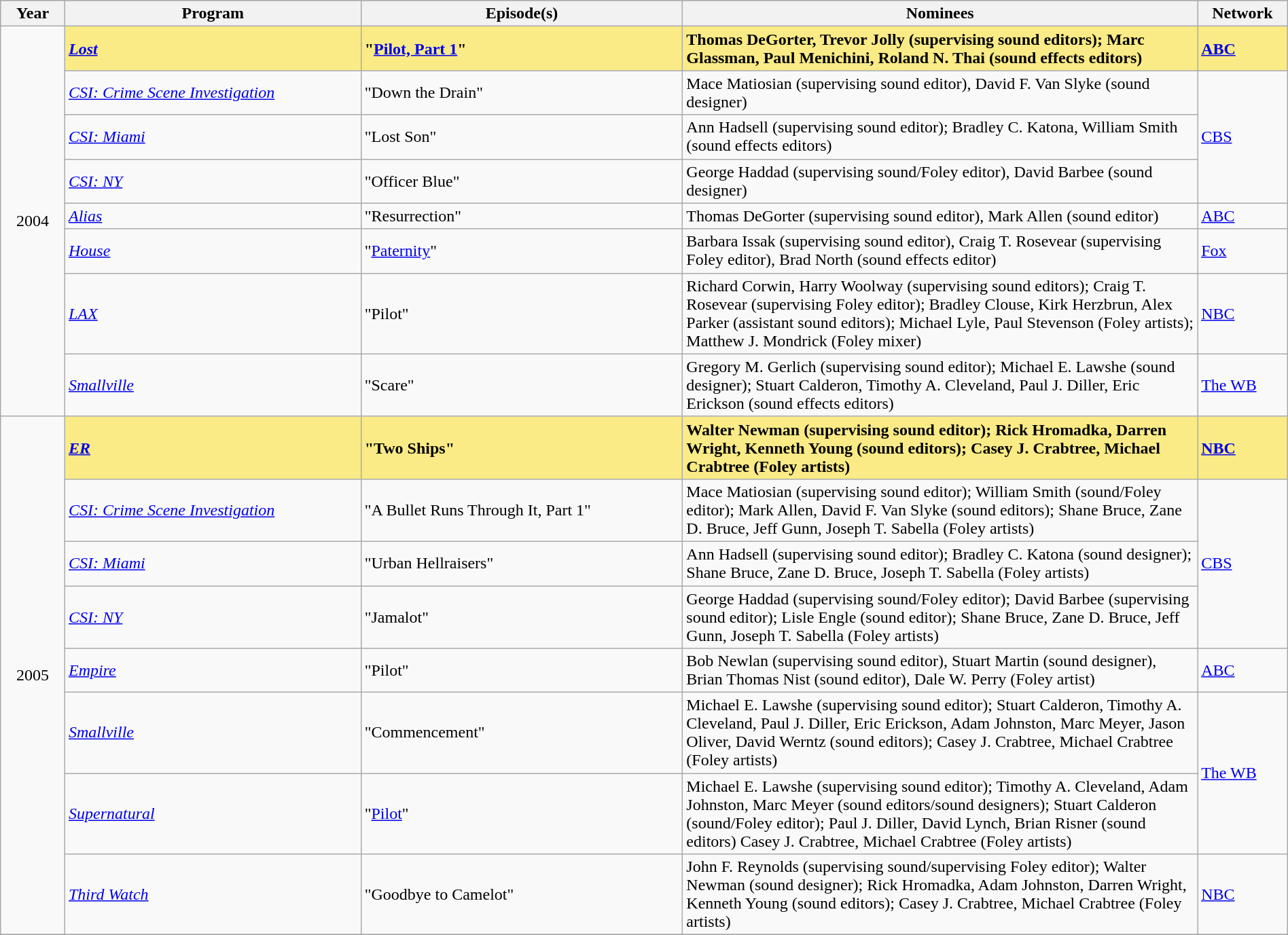<table class="wikitable" style="width:100%">
<tr bgcolor="#bebebe">
<th width="5%">Year</th>
<th width="23%">Program</th>
<th width="25%">Episode(s)</th>
<th width="40%">Nominees</th>
<th width="7%">Network</th>
</tr>
<tr>
<td rowspan=8 style="text-align:center">2004<br></td>
<td style="background:#FAEB86;"><strong><em><a href='#'>Lost</a></em></strong></td>
<td style="background:#FAEB86;"><strong>"<a href='#'>Pilot, Part 1</a>"</strong></td>
<td style="background:#FAEB86;"><strong>Thomas DeGorter, Trevor Jolly (supervising sound editors); Marc Glassman, Paul Menichini, Roland N. Thai (sound effects editors)</strong></td>
<td style="background:#FAEB86;"><strong><a href='#'>ABC</a></strong></td>
</tr>
<tr>
<td><em><a href='#'>CSI: Crime Scene Investigation</a></em></td>
<td>"Down the Drain"</td>
<td>Mace Matiosian (supervising sound editor), David F. Van Slyke (sound designer)</td>
<td rowspan="3"><a href='#'>CBS</a></td>
</tr>
<tr>
<td><em><a href='#'>CSI: Miami</a></em></td>
<td>"Lost Son"</td>
<td>Ann Hadsell (supervising sound editor); Bradley C. Katona, William Smith (sound effects editors)</td>
</tr>
<tr>
<td><em><a href='#'>CSI: NY</a></em></td>
<td>"Officer Blue"</td>
<td>George Haddad (supervising sound/Foley editor), David Barbee (sound designer)</td>
</tr>
<tr>
<td><em><a href='#'>Alias</a></em></td>
<td>"Resurrection"</td>
<td>Thomas DeGorter (supervising sound editor), Mark Allen (sound editor)</td>
<td><a href='#'>ABC</a></td>
</tr>
<tr>
<td><em><a href='#'>House</a></em></td>
<td>"<a href='#'>Paternity</a>"</td>
<td>Barbara Issak (supervising sound editor), Craig T. Rosevear (supervising Foley editor), Brad North (sound effects editor)</td>
<td><a href='#'>Fox</a></td>
</tr>
<tr>
<td><em><a href='#'>LAX</a></em></td>
<td>"Pilot"</td>
<td>Richard Corwin, Harry Woolway (supervising sound editors); Craig T. Rosevear (supervising Foley editor); Bradley Clouse, Kirk Herzbrun, Alex Parker (assistant sound editors); Michael Lyle, Paul Stevenson (Foley artists); Matthew J. Mondrick (Foley mixer)</td>
<td><a href='#'>NBC</a></td>
</tr>
<tr>
<td><em><a href='#'>Smallville</a></em></td>
<td>"Scare"</td>
<td>Gregory M. Gerlich (supervising sound editor); Michael E. Lawshe (sound designer); Stuart Calderon, Timothy A. Cleveland, Paul J. Diller, Eric Erickson (sound effects editors)</td>
<td><a href='#'>The WB</a></td>
</tr>
<tr>
<td rowspan=8 style="text-align:center">2005<br></td>
<td style="background:#FAEB86;"><strong><em><a href='#'>ER</a></em></strong></td>
<td style="background:#FAEB86;"><strong>"Two Ships" </strong></td>
<td style="background:#FAEB86;"><strong>Walter Newman (supervising sound editor); Rick Hromadka, Darren Wright, Kenneth Young (sound editors); Casey J. Crabtree, Michael Crabtree (Foley artists)</strong></td>
<td style="background:#FAEB86;"><strong><a href='#'>NBC</a></strong></td>
</tr>
<tr>
<td><em><a href='#'>CSI: Crime Scene Investigation</a></em></td>
<td>"A Bullet Runs Through It, Part 1"</td>
<td>Mace Matiosian (supervising sound editor); William Smith (sound/Foley editor); Mark Allen, David F. Van Slyke (sound editors); Shane Bruce, Zane D. Bruce, Jeff Gunn, Joseph T. Sabella (Foley artists)</td>
<td rowspan="3"><a href='#'>CBS</a></td>
</tr>
<tr>
<td><em><a href='#'>CSI: Miami</a></em></td>
<td>"Urban Hellraisers"</td>
<td>Ann Hadsell (supervising sound editor); Bradley C. Katona (sound designer); Shane Bruce, Zane D. Bruce, Joseph T. Sabella (Foley artists)</td>
</tr>
<tr>
<td><em><a href='#'>CSI: NY</a></em></td>
<td>"Jamalot"</td>
<td>George Haddad (supervising sound/Foley editor); David Barbee (supervising sound editor); Lisle Engle (sound editor); Shane Bruce, Zane D. Bruce, Jeff Gunn, Joseph T. Sabella (Foley artists)</td>
</tr>
<tr>
<td><em><a href='#'>Empire</a></em></td>
<td>"Pilot"</td>
<td>Bob Newlan (supervising sound editor), Stuart Martin (sound designer), Brian Thomas Nist (sound editor), Dale W. Perry (Foley artist)</td>
<td><a href='#'>ABC</a></td>
</tr>
<tr>
<td><em><a href='#'>Smallville</a></em></td>
<td>"Commencement"</td>
<td>Michael E. Lawshe (supervising sound editor); Stuart Calderon, Timothy A. Cleveland, Paul J. Diller, Eric Erickson, Adam Johnston, Marc Meyer, Jason Oliver, David Werntz (sound editors); Casey J. Crabtree, Michael Crabtree (Foley artists)</td>
<td rowspan="2"><a href='#'>The WB</a></td>
</tr>
<tr>
<td><em><a href='#'>Supernatural</a></em></td>
<td>"<a href='#'>Pilot</a>"</td>
<td>Michael E. Lawshe (supervising sound editor); Timothy A. Cleveland, Adam Johnston, Marc Meyer (sound editors/sound designers); Stuart Calderon (sound/Foley editor); Paul J. Diller, David Lynch, Brian Risner (sound editors) Casey J. Crabtree, Michael Crabtree (Foley artists)</td>
</tr>
<tr>
<td><em><a href='#'>Third Watch</a></em></td>
<td>"Goodbye to Camelot"</td>
<td>John F. Reynolds (supervising sound/supervising Foley editor); Walter Newman (sound designer); Rick Hromadka, Adam Johnston, Darren Wright, Kenneth Young (sound editors); Casey J. Crabtree, Michael Crabtree (Foley artists)</td>
<td><a href='#'>NBC</a></td>
</tr>
<tr>
</tr>
</table>
